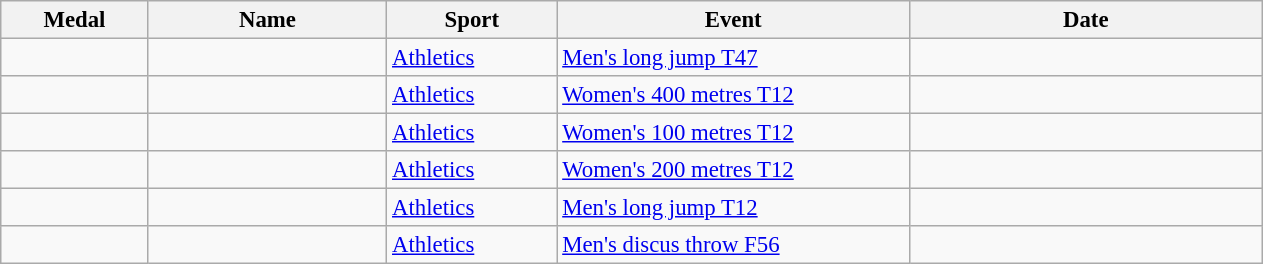<table class="wikitable sortable" style="font-size:95%">
<tr>
<th style="width:6em">Medal</th>
<th style="width:10em">Name</th>
<th style="width:7em">Sport</th>
<th style="width:15em">Event</th>
<th style="width:15em">Date</th>
</tr>
<tr>
<td></td>
<td></td>
<td><a href='#'>Athletics</a></td>
<td><a href='#'>Men's long jump T47</a></td>
<td></td>
</tr>
<tr>
<td></td>
<td></td>
<td><a href='#'>Athletics</a></td>
<td><a href='#'>Women's 400 metres T12</a></td>
<td></td>
</tr>
<tr>
<td></td>
<td></td>
<td><a href='#'>Athletics</a></td>
<td><a href='#'>Women's 100 metres T12</a></td>
<td></td>
</tr>
<tr>
<td></td>
<td></td>
<td><a href='#'>Athletics</a></td>
<td><a href='#'>Women's 200 metres T12</a></td>
<td></td>
</tr>
<tr>
<td></td>
<td></td>
<td><a href='#'>Athletics</a></td>
<td><a href='#'>Men's long jump T12</a></td>
<td></td>
</tr>
<tr>
<td></td>
<td></td>
<td><a href='#'>Athletics</a></td>
<td><a href='#'>Men's discus throw F56</a></td>
<td></td>
</tr>
</table>
